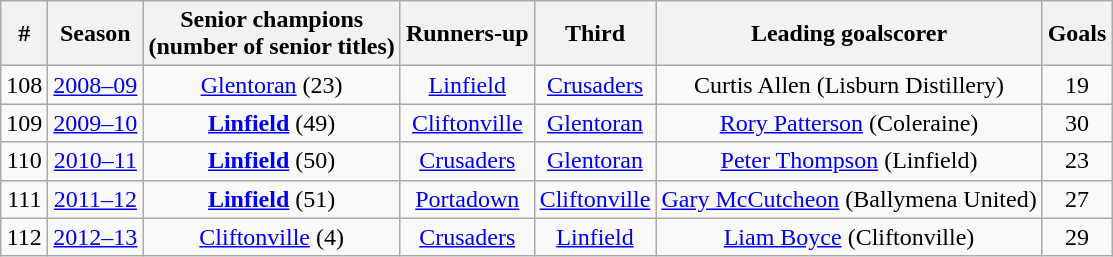<table class="wikitable collapsible" style="text-align: center">
<tr>
<th>#</th>
<th>Season</th>
<th>Senior champions<br>(number of senior titles)</th>
<th>Runners-up</th>
<th>Third</th>
<th>Leading goalscorer</th>
<th>Goals</th>
</tr>
<tr>
<td>108</td>
<td><a href='#'>2008–09</a></td>
<td><a href='#'>Glentoran</a> (23)</td>
<td><a href='#'>Linfield</a></td>
<td><a href='#'>Crusaders</a></td>
<td>Curtis Allen (Lisburn Distillery)</td>
<td>19</td>
</tr>
<tr>
<td>109</td>
<td><a href='#'>2009–10</a></td>
<td><strong><a href='#'>Linfield</a></strong> (49)</td>
<td><a href='#'>Cliftonville</a></td>
<td><a href='#'>Glentoran</a></td>
<td><a href='#'>Rory Patterson</a> (Coleraine)</td>
<td>30</td>
</tr>
<tr>
<td>110</td>
<td><a href='#'>2010–11</a></td>
<td><strong><a href='#'>Linfield</a></strong> (50)</td>
<td><a href='#'>Crusaders</a></td>
<td><a href='#'>Glentoran</a></td>
<td><a href='#'>Peter Thompson</a> (Linfield)</td>
<td>23</td>
</tr>
<tr>
<td>111</td>
<td><a href='#'>2011–12</a></td>
<td><strong><a href='#'>Linfield</a></strong> (51)</td>
<td><a href='#'>Portadown</a></td>
<td><a href='#'>Cliftonville</a></td>
<td><a href='#'>Gary McCutcheon</a> (Ballymena United)</td>
<td>27</td>
</tr>
<tr>
<td>112</td>
<td><a href='#'>2012–13</a></td>
<td><a href='#'>Cliftonville</a> (4)</td>
<td><a href='#'>Crusaders</a></td>
<td><a href='#'>Linfield</a></td>
<td><a href='#'>Liam Boyce</a> (Cliftonville)</td>
<td>29</td>
</tr>
</table>
